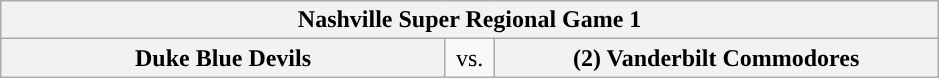<table class="wikitable">
<tr>
<th style="width: 604px;" colspan=3>Nashville Super Regional Game 1</th>
</tr>
<tr>
<th style="width: 289px; ">Duke Blue Devils</th>
<td style="width: 25px; text-align:center">vs.</td>
<th style="width: 289px; ">(2) Vanderbilt Commodores</th>
</tr>
</table>
